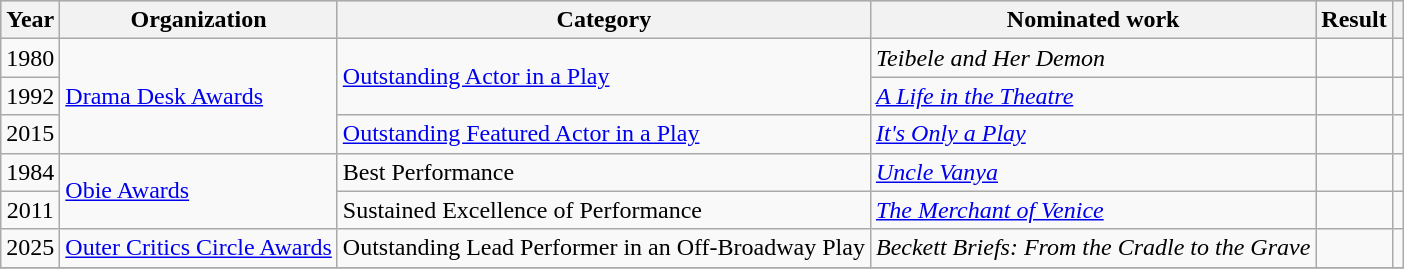<table class="wikitable plainrowheaders sortable">
<tr style="background:#ccc; text-align:center;">
<th scope="col">Year</th>
<th scope="col">Organization</th>
<th scope="col">Category</th>
<th scope="col">Nominated work</th>
<th scope="col">Result</th>
<th scope="col" class="unsortable"></th>
</tr>
<tr>
<td style="text-align:center;">1980</td>
<td rowspan=3><a href='#'>Drama Desk Awards</a></td>
<td rowspan="2"><a href='#'>Outstanding Actor in a Play</a></td>
<td><em>Teibele and Her Demon</em></td>
<td></td>
<td style="text-align:center;"></td>
</tr>
<tr>
<td style="text-align:center;">1992</td>
<td><em><a href='#'>A Life in the Theatre</a></em></td>
<td></td>
<td style="text-align:center;"></td>
</tr>
<tr>
<td style="text-align:center;">2015</td>
<td><a href='#'>Outstanding Featured Actor in a Play</a></td>
<td><em><a href='#'>It's Only a Play</a></em></td>
<td></td>
<td style="text-align:center;"></td>
</tr>
<tr>
<td style="text-align:center;">1984</td>
<td rowspan=2><a href='#'>Obie Awards</a></td>
<td>Best Performance</td>
<td><em><a href='#'>Uncle Vanya</a></em></td>
<td></td>
<td style="text-align:center;"></td>
</tr>
<tr>
<td style="text-align:center;">2011</td>
<td>Sustained Excellence of Performance</td>
<td><em><a href='#'>The Merchant of Venice</a></em></td>
<td></td>
<td style="text-align:center;"></td>
</tr>
<tr>
<td style="text-align:center;">2025</td>
<td><a href='#'>Outer Critics Circle Awards</a></td>
<td>Outstanding Lead Performer in an Off-Broadway Play</td>
<td><em>Beckett Briefs: From the Cradle to the Grave</em></td>
<td></td>
<td style="text-align:center;"></td>
</tr>
<tr>
</tr>
</table>
